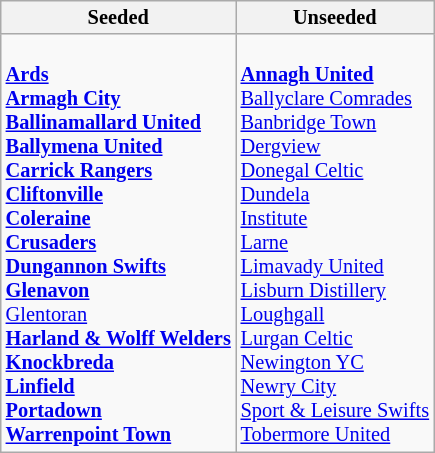<table class="wikitable" style="font-size:85%">
<tr>
<th>Seeded</th>
<th>Unseeded</th>
</tr>
<tr>
<td valign=top><br><strong><a href='#'>Ards</a></strong><br>
<strong><a href='#'>Armagh City</a></strong><br>
<strong><a href='#'>Ballinamallard United</a></strong><br>
<strong><a href='#'>Ballymena United</a></strong><br>
<strong><a href='#'>Carrick Rangers</a></strong><br>
<strong><a href='#'>Cliftonville</a></strong><br>
<strong><a href='#'>Coleraine</a></strong><br>
<strong><a href='#'>Crusaders</a></strong><br>
<strong><a href='#'>Dungannon Swifts</a></strong><br>
<strong><a href='#'>Glenavon</a></strong><br>
<a href='#'>Glentoran</a><br>
<strong><a href='#'>Harland & Wolff Welders</a></strong><br>
<strong><a href='#'>Knockbreda</a></strong><br>
<strong><a href='#'>Linfield</a></strong><br>
<strong><a href='#'>Portadown</a></strong><br>
<strong><a href='#'>Warrenpoint Town</a></strong></td>
<td valign=top><br><strong><a href='#'>Annagh United</a></strong><br>
<a href='#'>Ballyclare Comrades</a><br>
<a href='#'>Banbridge Town</a><br>
<a href='#'>Dergview</a><br>
<a href='#'>Donegal Celtic</a><br>
<a href='#'>Dundela</a><br>
<a href='#'>Institute</a><br>
<a href='#'>Larne</a><br>
<a href='#'>Limavady United</a><br>
<a href='#'>Lisburn Distillery</a><br>
<a href='#'>Loughgall</a><br>
<a href='#'>Lurgan Celtic</a><br>
<a href='#'>Newington YC</a><br>
<a href='#'>Newry City</a><br>
<a href='#'>Sport & Leisure Swifts</a><br>
<a href='#'>Tobermore United</a></td>
</tr>
</table>
